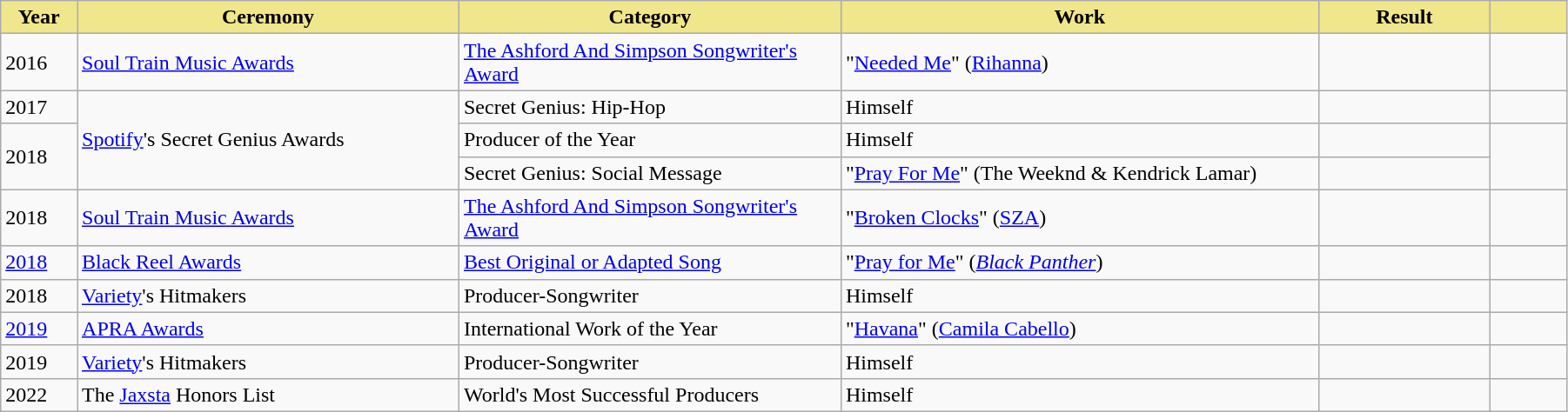<table class="wikitable" width="95%">
<tr>
<th style="background:#F0E68C" width="4%">Year</th>
<th style="background:#F0E68C" width="20%">Ceremony</th>
<th style="background:#F0E68C" width="20%">Category</th>
<th style="background:#F0E68C" width="25%">Work</th>
<th style="background:#F0E68C" width="9%">Result</th>
<th style="background:#F0E68C" width="4%"></th>
</tr>
<tr>
<td>2016</td>
<td><a href='#'>Soul Train Music Awards</a></td>
<td><a href='#'>The Ashford And Simpson Songwriter's Award</a></td>
<td>"<a href='#'>Needed Me</a>" (<a href='#'>Rihanna</a>)</td>
<td></td>
<td></td>
</tr>
<tr>
<td>2017</td>
<td rowspan="3"><a href='#'>Spotify</a>'s Secret Genius Awards</td>
<td>Secret Genius: Hip-Hop</td>
<td>Himself</td>
<td></td>
<td></td>
</tr>
<tr>
<td rowspan="2">2018</td>
<td>Producer of the Year</td>
<td>Himself</td>
<td></td>
<td rowspan="2"></td>
</tr>
<tr>
<td>Secret Genius: Social Message</td>
<td>"<a href='#'>Pray For Me</a>" (The Weeknd & Kendrick Lamar)</td>
<td></td>
</tr>
<tr>
<td>2018</td>
<td><a href='#'>Soul Train Music Awards</a></td>
<td><a href='#'>The Ashford And Simpson Songwriter's Award</a></td>
<td>"<a href='#'>Broken Clocks</a>" (<a href='#'>SZA</a>)</td>
<td></td>
<td></td>
</tr>
<tr>
<td><a href='#'>2018</a></td>
<td><a href='#'>Black Reel Awards</a></td>
<td><a href='#'>Best Original or Adapted Song</a></td>
<td>"<a href='#'>Pray for Me</a>" (<em><a href='#'>Black Panther</a></em>)</td>
<td></td>
<td style="text-align:center;"></td>
</tr>
<tr>
<td>2018</td>
<td><a href='#'>Variety</a>'s Hitmakers</td>
<td>Producer-Songwriter</td>
<td>Himself</td>
<td></td>
<td></td>
</tr>
<tr>
<td><a href='#'>2019</a></td>
<td><a href='#'>APRA Awards</a></td>
<td>International Work of the Year</td>
<td>"<a href='#'>Havana</a>" (<a href='#'>Camila Cabello</a>)</td>
<td></td>
<td style="text-align:center;"></td>
</tr>
<tr>
<td>2019</td>
<td><a href='#'>Variety</a>'s Hitmakers</td>
<td>Producer-Songwriter</td>
<td>Himself</td>
<td></td>
<td></td>
</tr>
<tr>
<td>2022</td>
<td>The <a href='#'>Jaxsta</a> Honors List</td>
<td>World's Most Successful Producers</td>
<td>Himself</td>
<td></td>
<td></td>
</tr>
</table>
